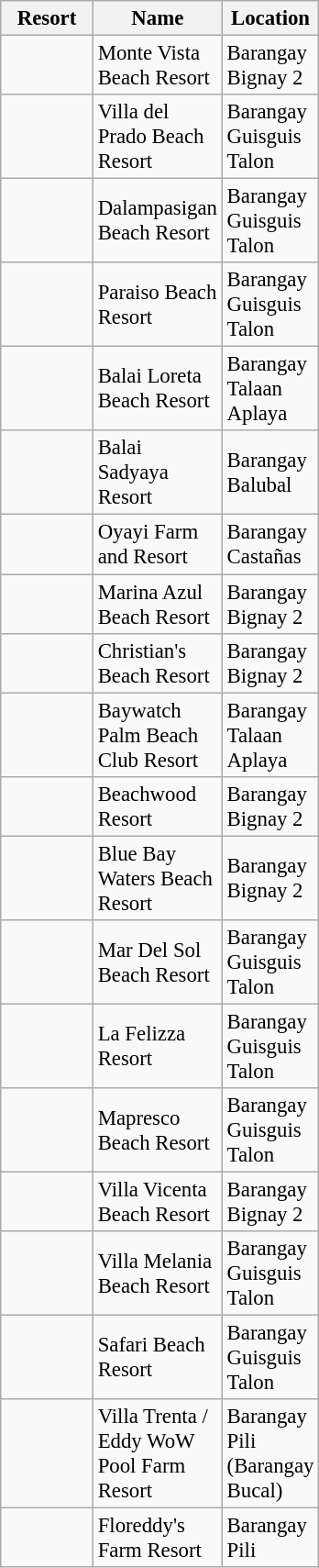<table class="wikitable sortable" style="font-size:95%;">
<tr>
<th width="60">Resort</th>
<th width="10">Name</th>
<th width="10">Location</th>
</tr>
<tr>
<td></td>
<td>Monte Vista Beach Resort</td>
<td>Barangay Bignay 2</td>
</tr>
<tr>
<td></td>
<td>Villa del Prado Beach Resort</td>
<td>Barangay Guisguis Talon</td>
</tr>
<tr>
<td></td>
<td>Dalampasigan Beach Resort</td>
<td>Barangay Guisguis Talon</td>
</tr>
<tr>
<td></td>
<td>Paraiso Beach Resort</td>
<td>Barangay Guisguis Talon</td>
</tr>
<tr>
<td></td>
<td>Balai Loreta Beach Resort</td>
<td>Barangay Talaan Aplaya</td>
</tr>
<tr>
<td></td>
<td>Balai Sadyaya Resort</td>
<td>Barangay Balubal</td>
</tr>
<tr>
<td></td>
<td>Oyayi Farm and Resort</td>
<td>Barangay Castañas</td>
</tr>
<tr>
<td></td>
<td>Marina Azul Beach Resort</td>
<td>Barangay Bignay 2</td>
</tr>
<tr>
<td></td>
<td>Christian's Beach Resort</td>
<td>Barangay Bignay 2</td>
</tr>
<tr>
<td></td>
<td>Baywatch Palm Beach Club Resort</td>
<td>Barangay Talaan Aplaya</td>
</tr>
<tr>
<td></td>
<td>Beachwood Resort</td>
<td>Barangay Bignay 2</td>
</tr>
<tr>
<td></td>
<td>Blue Bay Waters Beach Resort</td>
<td>Barangay Bignay 2</td>
</tr>
<tr>
<td></td>
<td>Mar Del Sol Beach Resort</td>
<td>Barangay Guisguis Talon</td>
</tr>
<tr>
<td></td>
<td>La Felizza Resort</td>
<td>Barangay Guisguis Talon</td>
</tr>
<tr>
<td></td>
<td>Mapresco Beach Resort</td>
<td>Barangay Guisguis Talon</td>
</tr>
<tr>
<td></td>
<td>Villa Vicenta Beach Resort</td>
<td>Barangay Bignay 2</td>
</tr>
<tr>
<td></td>
<td>Villa Melania Beach Resort</td>
<td>Barangay Guisguis Talon</td>
</tr>
<tr>
<td></td>
<td>Safari Beach Resort</td>
<td>Barangay Guisguis Talon</td>
</tr>
<tr>
<td></td>
<td>Villa Trenta / Eddy WoW Pool Farm Resort</td>
<td>Barangay Pili (Barangay Bucal)</td>
</tr>
<tr>
<td></td>
<td>Floreddy's Farm Resort</td>
<td>Barangay Pili</td>
</tr>
</table>
